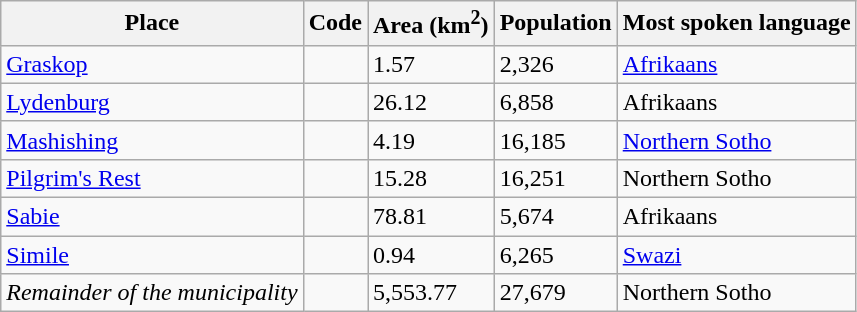<table class="wikitable sortable">
<tr>
<th>Place</th>
<th>Code</th>
<th>Area (km<sup>2</sup>)</th>
<th>Population</th>
<th>Most spoken language</th>
</tr>
<tr>
<td><a href='#'>Graskop</a></td>
<td></td>
<td>1.57</td>
<td>2,326</td>
<td><a href='#'>Afrikaans</a></td>
</tr>
<tr>
<td><a href='#'>Lydenburg</a></td>
<td></td>
<td>26.12</td>
<td>6,858</td>
<td>Afrikaans</td>
</tr>
<tr>
<td><a href='#'>Mashishing</a></td>
<td></td>
<td>4.19</td>
<td>16,185</td>
<td><a href='#'>Northern Sotho</a></td>
</tr>
<tr>
<td><a href='#'>Pilgrim's Rest</a></td>
<td></td>
<td>15.28</td>
<td>16,251</td>
<td>Northern Sotho</td>
</tr>
<tr>
<td><a href='#'>Sabie</a></td>
<td></td>
<td>78.81</td>
<td>5,674</td>
<td>Afrikaans</td>
</tr>
<tr>
<td><a href='#'>Simile</a></td>
<td></td>
<td>0.94</td>
<td>6,265</td>
<td><a href='#'>Swazi</a></td>
</tr>
<tr>
<td><em>Remainder of the municipality</em></td>
<td></td>
<td>5,553.77</td>
<td>27,679</td>
<td>Northern Sotho</td>
</tr>
</table>
